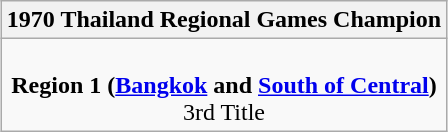<table class=wikitable style="text-align:center; margin:auto">
<tr>
<th>1970 Thailand Regional Games Champion</th>
</tr>
<tr>
<td><br><strong>Region 1 (<a href='#'>Bangkok</a> and <a href='#'>South of Central</a>)<br></strong>3rd Title</td>
</tr>
</table>
